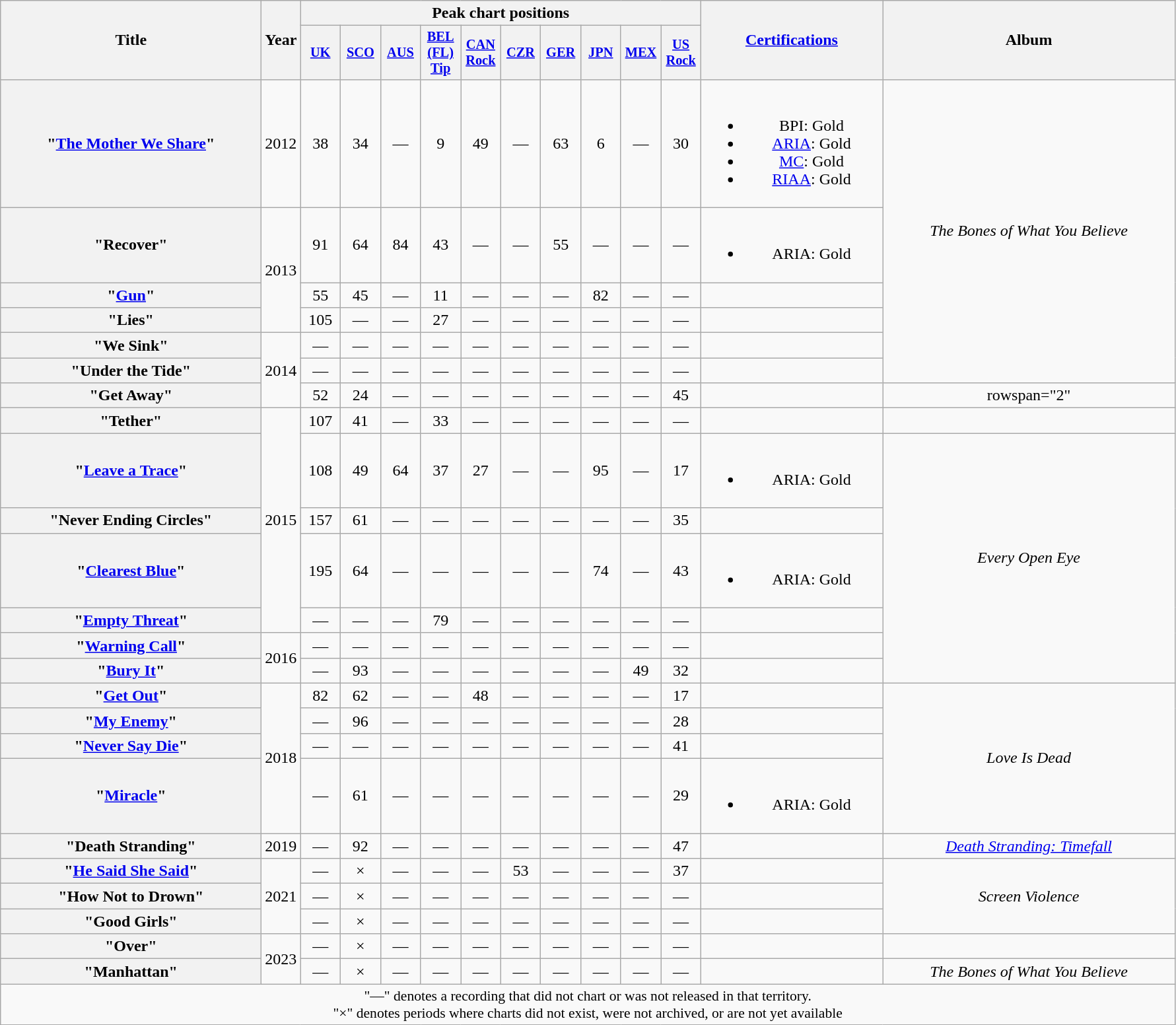<table class="wikitable plainrowheaders" style="text-align:center;">
<tr>
<th scope="col" rowspan="2" style="width:16em;">Title</th>
<th scope="col" rowspan="2" style="width:1em;">Year</th>
<th scope="col" colspan="10">Peak chart positions</th>
<th scope="col" rowspan="2" style="width:11em;"><a href='#'>Certifications</a></th>
<th scope="col" rowspan="2" style="width:18em;">Album</th>
</tr>
<tr>
<th scope="col" style="width:2.5em;font-size:85%;"><a href='#'>UK</a><br></th>
<th scope="col" style="width:2.5em;font-size:85%;"><a href='#'>SCO</a><br></th>
<th scope="col" style="width:2.5em;font-size:85%;"><a href='#'>AUS</a><br></th>
<th scope="col" style="width:2.5em;font-size:85%;"><a href='#'>BEL<br>(FL)<br>Tip</a><br></th>
<th scope="col" style="width:2.5em;font-size:85%;"><a href='#'>CAN<br>Rock</a><br></th>
<th scope="col" style="width:2.5em;font-size:85%;"><a href='#'>CZR</a><br></th>
<th scope="col" style="width:2.5em;font-size:85%;"><a href='#'>GER</a><br></th>
<th scope="col" style="width:2.5em;font-size:85%;"><a href='#'>JPN</a><br></th>
<th scope="col" style="width:2.5em;font-size:85%;"><a href='#'>MEX</a><br></th>
<th scope="col" style="width:2.5em;font-size:85%;"><a href='#'>US<br>Rock</a><br></th>
</tr>
<tr>
<th scope="row">"<a href='#'>The Mother We Share</a>"</th>
<td>2012</td>
<td>38</td>
<td>34</td>
<td>—</td>
<td>9</td>
<td>49</td>
<td>—</td>
<td>63</td>
<td>6</td>
<td>—</td>
<td>30</td>
<td><br><ul><li>BPI: Gold</li><li><a href='#'>ARIA</a>: Gold</li><li><a href='#'>MC</a>: Gold</li><li><a href='#'>RIAA</a>: Gold</li></ul></td>
<td rowspan="6"><em>The Bones of What You Believe</em></td>
</tr>
<tr>
<th scope="row">"Recover"</th>
<td rowspan="3">2013</td>
<td>91</td>
<td>64</td>
<td>84</td>
<td>43</td>
<td>—</td>
<td>—</td>
<td>55</td>
<td>—</td>
<td>—</td>
<td>—</td>
<td><br><ul><li>ARIA: Gold</li></ul></td>
</tr>
<tr>
<th scope="row">"<a href='#'>Gun</a>"</th>
<td>55</td>
<td>45</td>
<td>—</td>
<td>11</td>
<td>—</td>
<td>—</td>
<td>—</td>
<td>82</td>
<td>—</td>
<td>—</td>
<td></td>
</tr>
<tr>
<th scope="row">"Lies"</th>
<td>105</td>
<td>—</td>
<td>—</td>
<td>27</td>
<td>—</td>
<td>—</td>
<td>—</td>
<td>—</td>
<td>—</td>
<td>—</td>
<td></td>
</tr>
<tr>
<th scope="row">"We Sink"</th>
<td rowspan="3">2014</td>
<td>—</td>
<td>—</td>
<td>—</td>
<td>—</td>
<td>—</td>
<td>—</td>
<td>—</td>
<td>—</td>
<td>—</td>
<td>—</td>
<td></td>
</tr>
<tr>
<th scope="row">"Under the Tide"</th>
<td>—</td>
<td>—</td>
<td>—</td>
<td>—</td>
<td>—</td>
<td>—</td>
<td>—</td>
<td>—</td>
<td>—</td>
<td>—</td>
<td></td>
</tr>
<tr>
<th scope="row">"Get Away"</th>
<td>52</td>
<td>24</td>
<td>—</td>
<td>—</td>
<td>—</td>
<td>—</td>
<td>—</td>
<td>—</td>
<td>—</td>
<td>45</td>
<td></td>
<td>rowspan="2" </td>
</tr>
<tr>
<th scope="row">"Tether"<br></th>
<td rowspan="5">2015</td>
<td>107</td>
<td>41</td>
<td>—</td>
<td>33</td>
<td>—</td>
<td>—</td>
<td>—</td>
<td>—</td>
<td>—</td>
<td>—</td>
<td></td>
</tr>
<tr>
<th scope="row">"<a href='#'>Leave a Trace</a>"</th>
<td>108</td>
<td>49</td>
<td>64</td>
<td>37</td>
<td>27</td>
<td>—</td>
<td>—</td>
<td>95</td>
<td>—</td>
<td>17</td>
<td><br><ul><li>ARIA: Gold</li></ul></td>
<td rowspan="6"><em>Every Open Eye</em><br></td>
</tr>
<tr>
<th scope="row">"Never Ending Circles"</th>
<td>157</td>
<td>61</td>
<td>—</td>
<td>—</td>
<td>—</td>
<td>—</td>
<td>—</td>
<td>—</td>
<td>—</td>
<td>35</td>
<td></td>
</tr>
<tr>
<th scope="row">"<a href='#'>Clearest Blue</a>"</th>
<td>195</td>
<td>64</td>
<td>—</td>
<td>—</td>
<td>—</td>
<td>—</td>
<td>—</td>
<td>74</td>
<td>—</td>
<td>43</td>
<td><br><ul><li>ARIA: Gold</li></ul></td>
</tr>
<tr>
<th scope="row">"<a href='#'>Empty Threat</a>"</th>
<td>—</td>
<td>—</td>
<td>—</td>
<td>79</td>
<td>—</td>
<td>—</td>
<td>—</td>
<td>—</td>
<td>—</td>
<td>—</td>
<td></td>
</tr>
<tr>
<th scope="row">"<a href='#'>Warning Call</a>"</th>
<td rowspan="2">2016</td>
<td>—</td>
<td>—</td>
<td>—</td>
<td>—</td>
<td>—</td>
<td>—</td>
<td>—</td>
<td>—</td>
<td>—</td>
<td>—</td>
<td></td>
</tr>
<tr>
<th scope="row">"<a href='#'>Bury It</a>"<br></th>
<td>—</td>
<td>93</td>
<td>—</td>
<td>—</td>
<td>—</td>
<td>—</td>
<td>—</td>
<td>—</td>
<td>49</td>
<td>32</td>
<td></td>
</tr>
<tr>
<th scope="row">"<a href='#'>Get Out</a>"</th>
<td rowspan="4">2018</td>
<td>82</td>
<td>62</td>
<td>—</td>
<td>—</td>
<td>48</td>
<td>—</td>
<td>—</td>
<td>—</td>
<td>—</td>
<td>17</td>
<td></td>
<td rowspan="4"><em>Love Is Dead</em></td>
</tr>
<tr>
<th scope="row">"<a href='#'>My Enemy</a>"<br></th>
<td>—</td>
<td>96</td>
<td>—</td>
<td>—</td>
<td>—</td>
<td>—</td>
<td>—</td>
<td>—</td>
<td>—</td>
<td>28</td>
<td></td>
</tr>
<tr>
<th scope="row">"<a href='#'>Never Say Die</a>"</th>
<td>—</td>
<td>—</td>
<td>—</td>
<td>—</td>
<td>—</td>
<td>—</td>
<td>—</td>
<td>—</td>
<td>—</td>
<td>41</td>
<td></td>
</tr>
<tr>
<th scope="row">"<a href='#'>Miracle</a>"</th>
<td>—</td>
<td>61</td>
<td>—</td>
<td>—</td>
<td>—</td>
<td>—</td>
<td>—</td>
<td>—</td>
<td>—</td>
<td>29</td>
<td><br><ul><li>ARIA: Gold</li></ul></td>
</tr>
<tr>
<th scope="row">"Death Stranding"</th>
<td>2019</td>
<td>—</td>
<td>92</td>
<td>—</td>
<td>—</td>
<td>—</td>
<td>—</td>
<td>—</td>
<td>—</td>
<td>—</td>
<td>47</td>
<td></td>
<td><em><a href='#'>Death Stranding: Timefall</a></em></td>
</tr>
<tr>
<th scope="row">"<a href='#'>He Said She Said</a>"</th>
<td rowspan="3">2021</td>
<td>—</td>
<td>×</td>
<td>—</td>
<td>—</td>
<td>—</td>
<td>53</td>
<td>—</td>
<td>—</td>
<td>—</td>
<td>37</td>
<td></td>
<td rowspan="3"><em>Screen Violence</em></td>
</tr>
<tr>
<th scope="row">"How Not to Drown"<br></th>
<td>—</td>
<td>×</td>
<td>—</td>
<td>—</td>
<td>—</td>
<td>—</td>
<td>—</td>
<td>—</td>
<td>—</td>
<td>—</td>
<td></td>
</tr>
<tr>
<th scope="row">"Good Girls"</th>
<td>—</td>
<td>×</td>
<td>—</td>
<td>—</td>
<td>—</td>
<td>—</td>
<td>—</td>
<td>—</td>
<td>—</td>
<td>—</td>
<td></td>
</tr>
<tr>
<th scope="row">"Over"</th>
<td rowspan="2">2023</td>
<td>—</td>
<td>×</td>
<td>—</td>
<td>—</td>
<td>—</td>
<td>—</td>
<td>—</td>
<td>—</td>
<td>—</td>
<td>—</td>
<td></td>
<td></td>
</tr>
<tr>
<th scope="row">"Manhattan"</th>
<td>—</td>
<td>×</td>
<td>—</td>
<td>—</td>
<td>—</td>
<td>—</td>
<td>—</td>
<td>—</td>
<td>—</td>
<td>—</td>
<td></td>
<td><em>The Bones of What You Believe</em> <br></td>
</tr>
<tr>
<td colspan="14" style="font-size:90%">"—" denotes a recording that did not chart or was not released in that territory.<br>"×" denotes periods where charts did not exist, were not archived, or are not yet available</td>
</tr>
</table>
